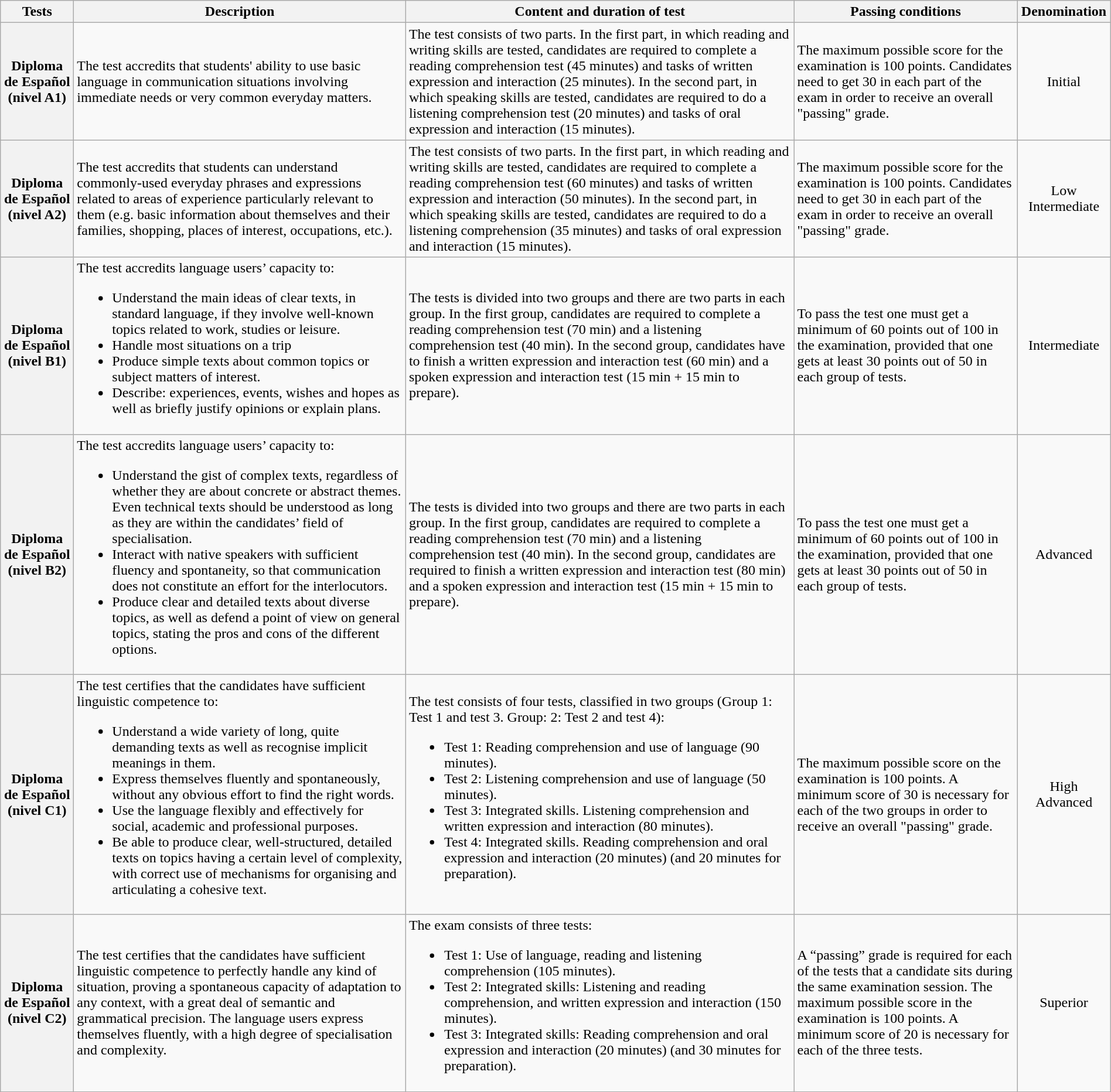<table class="wikitable" style="width:100%;">
<tr>
<th scope="col">Tests</th>
<th scope="col">Description</th>
<th scope="col">Content and duration of test</th>
<th scope="col">Passing conditions</th>
<th scope="col">Denomination</th>
</tr>
<tr>
<th scope="row">Diploma de Español (nivel A1)</th>
<td>The test accredits that students' ability to use basic language in communication situations involving immediate needs or very common everyday matters.</td>
<td>The test consists of two parts. In the first part, in which reading and writing skills are tested, candidates are required to complete a reading comprehension test (45 minutes) and tasks of written expression and interaction (25 minutes). In the second part, in which speaking skills are tested, candidates are required to do a listening comprehension test (20 minutes) and tasks of oral expression and interaction (15 minutes).</td>
<td>The maximum possible score for the examination is 100 points. Candidates need to get 30 in each part of the exam in order to receive an overall "passing" grade.</td>
<td style="text-align:center;">Initial</td>
</tr>
<tr>
<th scope="row">Diploma de Español (nivel A2)</th>
<td>The test accredits that students can understand commonly-used everyday phrases and expressions related to areas of experience particularly relevant to them (e.g. basic information about themselves and their families, shopping, places of interest, occupations, etc.).</td>
<td>The test consists of two parts. In the first part, in which reading and writing skills are tested, candidates are required to complete a reading comprehension test (60 minutes) and tasks of written expression and interaction (50 minutes). In the second part, in which speaking skills are tested, candidates are required to do a listening comprehension (35 minutes) and tasks of oral expression and interaction (15 minutes).</td>
<td>The maximum possible score for the examination is 100 points. Candidates need to get 30 in each part of the exam in order to receive an overall "passing" grade.</td>
<td style="text-align:center;">Low Intermediate</td>
</tr>
<tr>
<th scope="row">Diploma de Español (nivel B1)</th>
<td>The test accredits language users’ capacity to:<br><ul><li>Understand the main ideas of clear texts, in standard language, if they involve well-known topics related to work, studies or leisure.</li><li>Handle most situations on a trip</li><li>Produce simple texts about common topics or subject matters of interest.</li><li>Describe: experiences, events, wishes and hopes as well as briefly justify opinions or explain plans.</li></ul></td>
<td>The tests is divided into two groups and there are two parts in each group. In the first group, candidates are required to complete a reading comprehension test (70 min) and a listening comprehension test (40 min). In the second group, candidates have to finish a written expression and interaction test (60 min) and a spoken expression and interaction test (15 min + 15 min to prepare).</td>
<td>To pass the test one must get a minimum of 60 points out of 100 in the examination, provided that one gets at least 30 points out of 50 in each group of tests.</td>
<td style="text-align:center;">Intermediate</td>
</tr>
<tr>
<th scope="row">Diploma de Español (nivel B2)</th>
<td>The test accredits language users’ capacity to:<br><ul><li>Understand the gist of complex texts, regardless of whether they are about concrete or abstract themes. Even technical texts should be understood as long as they are within the candidates’ field of specialisation.</li><li>Interact with native speakers with sufficient fluency and spontaneity, so that communication does not constitute an effort for the interlocutors.</li><li>Produce clear and detailed texts about diverse topics, as well as defend a point of view on general topics, stating the pros and cons of the different options.</li></ul></td>
<td>The tests is divided into two groups and there are two parts in each group. In the first group, candidates are required to complete a reading comprehension test (70 min) and a listening comprehension test (40 min). In the second group, candidates are required to finish a written expression and interaction test (80 min) and a spoken expression and interaction test (15 min + 15 min to prepare).</td>
<td>To pass the test one must get a minimum of 60 points out of 100 in the examination, provided that one gets at least 30 points out of 50 in each group of tests.</td>
<td style="text-align:center;">Advanced</td>
</tr>
<tr>
<th scope="row">Diploma de Español (nivel C1)</th>
<td>The test certifies that the candidates have sufficient linguistic competence to:<br><ul><li>Understand a wide variety of long, quite demanding texts as well as recognise implicit meanings in them.</li><li>Express themselves fluently and spontaneously, without any obvious effort to find the right words.</li><li>Use the language flexibly and effectively for social, academic and professional purposes.</li><li>Be able to produce clear, well-structured, detailed texts on topics having a certain level of complexity, with correct use of mechanisms for organising and articulating a cohesive text.</li></ul></td>
<td>The test consists of four tests, classified in two groups (Group 1: Test 1 and test 3. Group: 2: Test 2 and test 4):<br><ul><li>Test 1: Reading comprehension and use of language (90 minutes).</li><li>Test 2: Listening comprehension and use of language (50 minutes).</li><li>Test 3: Integrated skills. Listening comprehension and written expression and interaction (80 minutes).</li><li>Test 4: Integrated skills. Reading comprehension and oral expression and interaction (20 minutes) (and 20 minutes for preparation).</li></ul></td>
<td>The maximum possible score on the examination is 100 points. A minimum score of 30 is necessary for each of the two groups in order to receive an overall "passing" grade.</td>
<td style="text-align:center;">High Advanced</td>
</tr>
<tr>
<th scope="row">Diploma de Español (nivel C2)</th>
<td>The test certifies that the candidates have sufficient linguistic competence to perfectly handle any kind of situation, proving a spontaneous capacity of adaptation to any context, with a great deal of semantic and grammatical precision. The language users express themselves fluently, with a high degree of specialisation and complexity.</td>
<td>The exam consists of three tests:<br><ul><li>Test 1: Use of language, reading and listening comprehension (105 minutes).</li><li>Test 2: Integrated skills: Listening and reading comprehension, and written expression and interaction (150 minutes).</li><li>Test 3: Integrated skills: Reading comprehension and oral expression and interaction (20 minutes) (and 30 minutes for preparation).</li></ul></td>
<td>A “passing” grade is required for each of the tests that a candidate sits during the same examination session. The maximum possible score in the examination is 100 points. A minimum score of 20 is necessary for each of the three tests.</td>
<td style="text-align:center;">Superior</td>
</tr>
</table>
